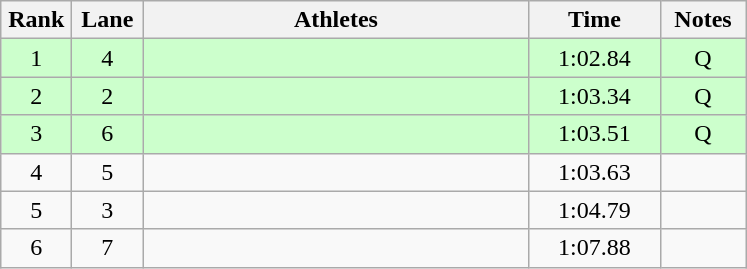<table class="wikitable sortable" style="text-align:center;">
<tr>
<th width=40>Rank</th>
<th width=40>Lane</th>
<th width=250>Athletes</th>
<th width=80>Time</th>
<th width=50>Notes</th>
</tr>
<tr bgcolor=ccffcc>
<td>1</td>
<td>4</td>
<td align=left></td>
<td>1:02.84</td>
<td>Q</td>
</tr>
<tr bgcolor=ccffcc>
<td>2</td>
<td>2</td>
<td align=left></td>
<td>1:03.34</td>
<td>Q</td>
</tr>
<tr bgcolor=ccffcc>
<td>3</td>
<td>6</td>
<td align=left></td>
<td>1:03.51</td>
<td>Q</td>
</tr>
<tr>
<td>4</td>
<td>5</td>
<td align=left></td>
<td>1:03.63</td>
<td></td>
</tr>
<tr>
<td>5</td>
<td>3</td>
<td align=left></td>
<td>1:04.79</td>
<td></td>
</tr>
<tr>
<td>6</td>
<td>7</td>
<td align=left></td>
<td>1:07.88</td>
<td></td>
</tr>
</table>
